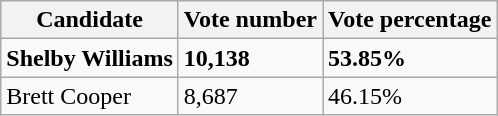<table class="wikitable">
<tr>
<th>Candidate</th>
<th>Vote number</th>
<th>Vote percentage</th>
</tr>
<tr>
<td><strong>Shelby Williams</strong></td>
<td><strong>10,138</strong></td>
<td><strong>53.85%</strong></td>
</tr>
<tr>
<td>Brett Cooper</td>
<td>8,687</td>
<td>46.15%</td>
</tr>
</table>
